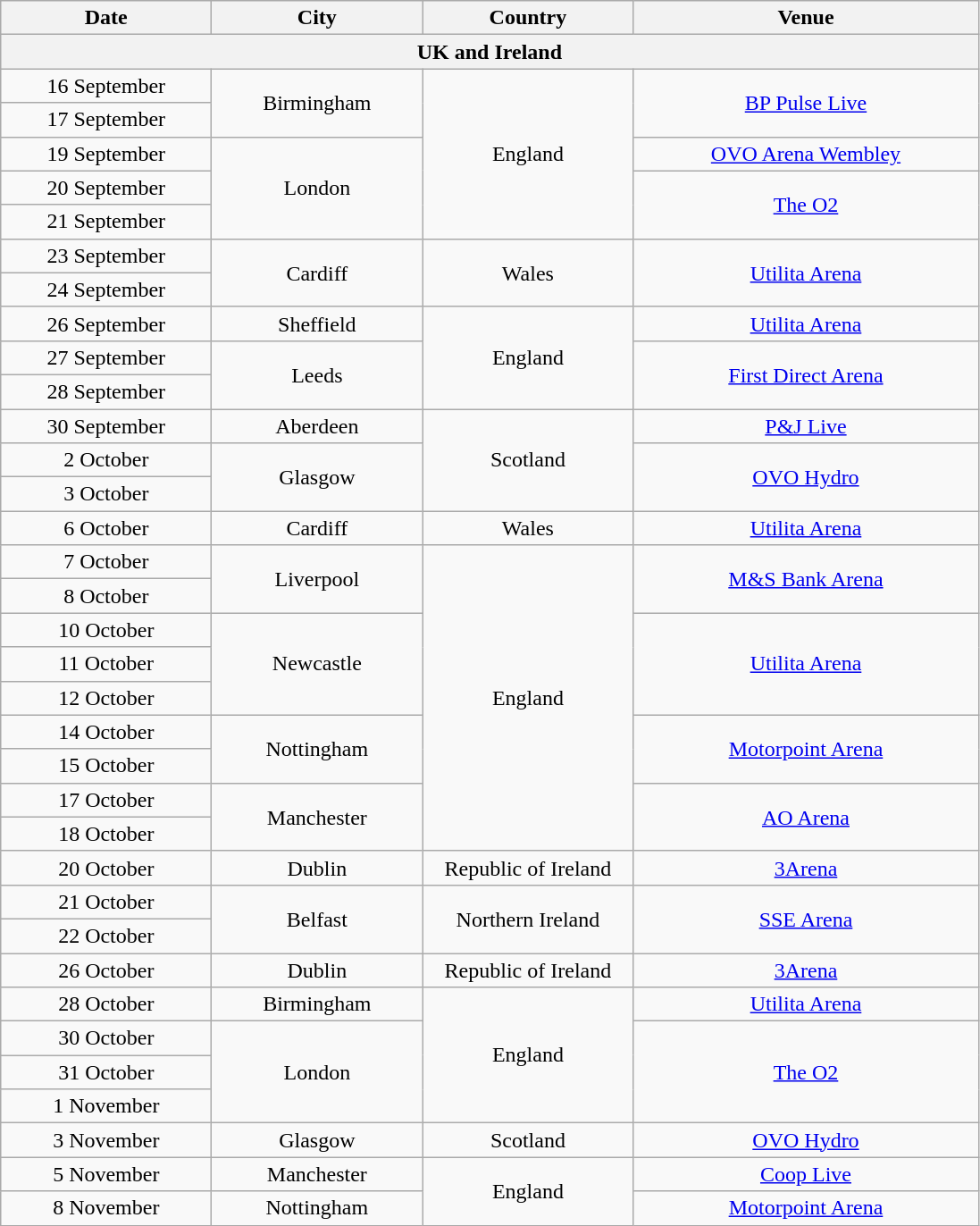<table class="wikitable sortable" style="text-align:center;">
<tr>
<th style="width:150px;">Date</th>
<th style="width:150px;">City</th>
<th style="width:150px;">Country</th>
<th style="width:250px;">Venue</th>
</tr>
<tr>
<th colspan="6">UK and Ireland</th>
</tr>
<tr>
<td>16 September</td>
<td rowspan="2">Birmingham</td>
<td rowspan="5">England</td>
<td rowspan="2"><a href='#'>BP Pulse Live</a></td>
</tr>
<tr>
<td>17 September</td>
</tr>
<tr>
<td>19 September</td>
<td rowspan="3">London</td>
<td><a href='#'>OVO Arena Wembley</a></td>
</tr>
<tr>
<td>20 September</td>
<td rowspan="2"><a href='#'>The O2</a></td>
</tr>
<tr>
<td>21 September</td>
</tr>
<tr>
<td>23 September</td>
<td rowspan="2">Cardiff</td>
<td rowspan="2">Wales</td>
<td rowspan="2"><a href='#'>Utilita Arena</a></td>
</tr>
<tr>
<td>24 September</td>
</tr>
<tr>
<td>26 September</td>
<td>Sheffield</td>
<td rowspan="3">England</td>
<td><a href='#'>Utilita Arena</a></td>
</tr>
<tr>
<td>27 September</td>
<td rowspan="2">Leeds</td>
<td rowspan="2"><a href='#'>First Direct Arena</a></td>
</tr>
<tr>
<td>28 September</td>
</tr>
<tr>
<td>30 September</td>
<td>Aberdeen</td>
<td rowspan="3">Scotland</td>
<td><a href='#'>P&J Live</a></td>
</tr>
<tr>
<td>2 October</td>
<td rowspan="2">Glasgow</td>
<td rowspan="2"><a href='#'>OVO Hydro</a></td>
</tr>
<tr>
<td>3 October</td>
</tr>
<tr>
<td>6 October</td>
<td>Cardiff</td>
<td>Wales</td>
<td><a href='#'>Utilita Arena</a></td>
</tr>
<tr>
<td>7 October</td>
<td rowspan="2">Liverpool</td>
<td rowspan="9">England</td>
<td rowspan="2"><a href='#'>M&S Bank Arena</a></td>
</tr>
<tr>
<td>8 October</td>
</tr>
<tr>
<td>10 October</td>
<td rowspan="3">Newcastle</td>
<td rowspan="3"><a href='#'>Utilita Arena</a></td>
</tr>
<tr>
<td>11 October</td>
</tr>
<tr>
<td>12 October</td>
</tr>
<tr>
<td>14 October</td>
<td rowspan="2">Nottingham</td>
<td rowspan="2"><a href='#'>Motorpoint Arena</a></td>
</tr>
<tr>
<td>15 October</td>
</tr>
<tr>
<td>17 October</td>
<td rowspan="2">Manchester</td>
<td rowspan="2"><a href='#'>AO Arena</a></td>
</tr>
<tr>
<td>18 October</td>
</tr>
<tr>
<td>20 October</td>
<td>Dublin</td>
<td>Republic of Ireland</td>
<td><a href='#'>3Arena</a></td>
</tr>
<tr>
<td>21 October</td>
<td rowspan="2">Belfast</td>
<td rowspan="2">Northern Ireland</td>
<td rowspan="2"><a href='#'>SSE Arena</a></td>
</tr>
<tr>
<td>22 October</td>
</tr>
<tr>
<td>26 October</td>
<td>Dublin</td>
<td>Republic of Ireland</td>
<td><a href='#'>3Arena</a></td>
</tr>
<tr>
<td>28 October</td>
<td>Birmingham</td>
<td rowspan="4">England</td>
<td><a href='#'>Utilita Arena</a></td>
</tr>
<tr>
<td>30 October</td>
<td rowspan="3">London</td>
<td rowspan="3"><a href='#'>The O2</a></td>
</tr>
<tr>
<td>31 October</td>
</tr>
<tr>
<td>1 November</td>
</tr>
<tr>
<td>3 November</td>
<td>Glasgow</td>
<td>Scotland</td>
<td><a href='#'>OVO Hydro</a></td>
</tr>
<tr>
<td>5 November</td>
<td>Manchester</td>
<td rowspan="2">England</td>
<td><a href='#'>Coop Live</a></td>
</tr>
<tr>
<td>8 November</td>
<td>Nottingham</td>
<td><a href='#'>Motorpoint Arena</a></td>
</tr>
</table>
